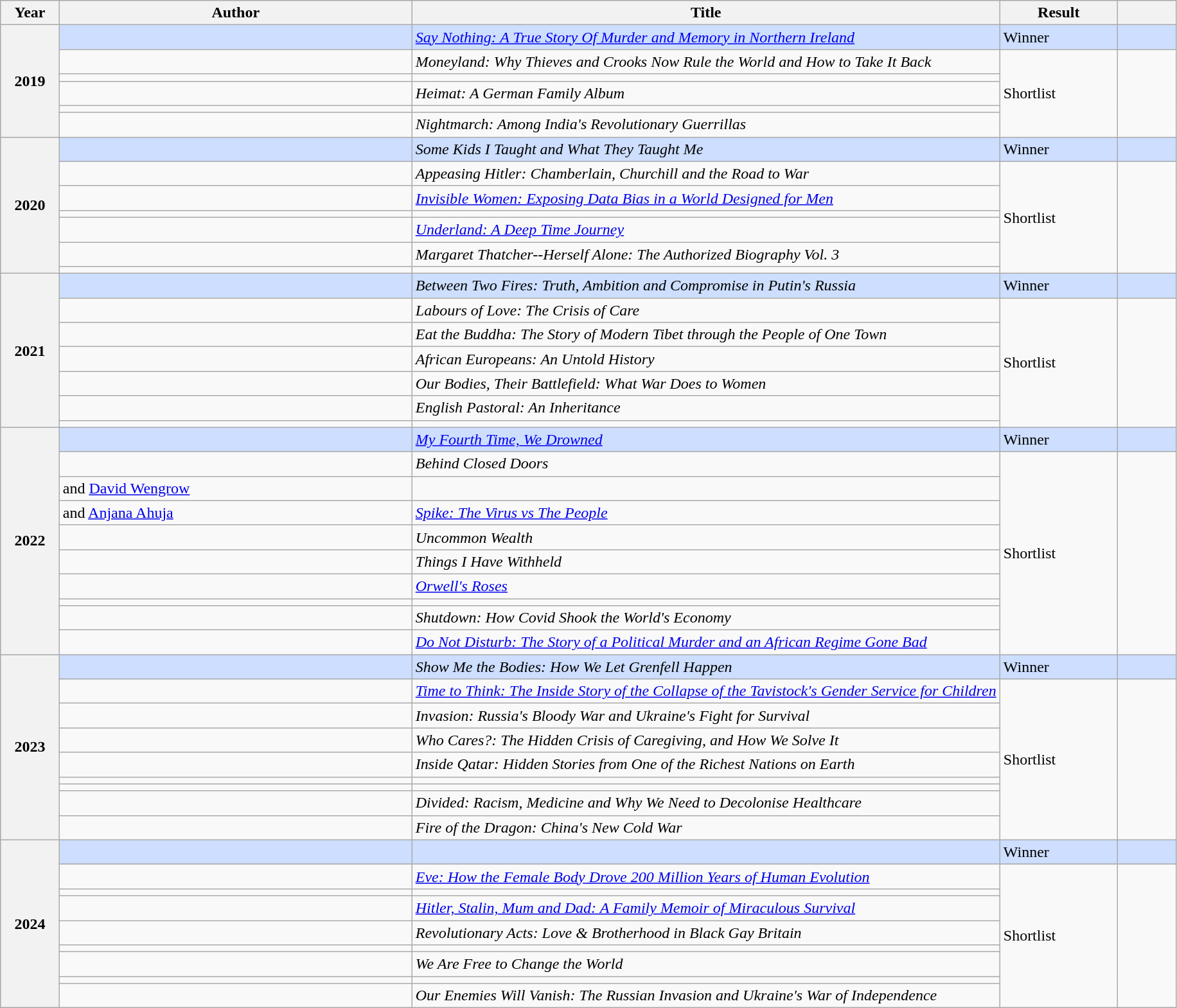<table class="wikitable sortable mw-collapsible">
<tr>
<th scope="col" width="5%">Year</th>
<th scope="col" width="30%">Author</th>
<th scope="col" width="50%">Title</th>
<th scope="col" width="10%">Result</th>
<th scope="col" width="5%"></th>
</tr>
<tr style="background:#cddeff">
<th rowspan="6">2019</th>
<td></td>
<td><em><a href='#'>Say Nothing: A True Story Of Murder and Memory in Northern Ireland</a></em></td>
<td>Winner</td>
<td></td>
</tr>
<tr>
<td></td>
<td><em>Moneyland: Why Thieves and Crooks Now Rule the World and How to Take It Back</em></td>
<td rowspan="5">Shortlist</td>
<td rowspan="5"></td>
</tr>
<tr>
<td></td>
<td></td>
</tr>
<tr>
<td></td>
<td><em>Heimat: A German Family Album</em></td>
</tr>
<tr>
<td></td>
<td></td>
</tr>
<tr>
<td></td>
<td><em>Nightmarch: Among India's Revolutionary Guerrillas</em></td>
</tr>
<tr style="background:#cddeff">
<th rowspan="7">2020</th>
<td></td>
<td><em>Some Kids I Taught and What They Taught Me</em></td>
<td>Winner</td>
<td></td>
</tr>
<tr>
<td></td>
<td><em>Appeasing Hitler: Chamberlain, Churchill and the Road to War</em></td>
<td rowspan="6">Shortlist</td>
<td rowspan="6"></td>
</tr>
<tr>
<td></td>
<td><em><a href='#'>Invisible Women: Exposing Data Bias in a World Designed for Men</a></em></td>
</tr>
<tr>
<td></td>
<td></td>
</tr>
<tr>
<td></td>
<td><em><a href='#'>Underland: A Deep Time Journey</a></em></td>
</tr>
<tr>
<td></td>
<td><em>Margaret Thatcher--Herself Alone: The Authorized Biography Vol. 3</em></td>
</tr>
<tr>
<td></td>
<td></td>
</tr>
<tr style="background:#cddeff">
<th rowspan="7">2021</th>
<td></td>
<td><em>Between Two Fires: Truth, Ambition and Compromise in Putin's Russia</em></td>
<td>Winner</td>
<td></td>
</tr>
<tr>
<td></td>
<td><em>Labours of Love: The Crisis of Care</em></td>
<td rowspan="6">Shortlist</td>
<td rowspan="6"></td>
</tr>
<tr>
<td></td>
<td><em>Eat the Buddha: The Story of Modern Tibet through the People of One Town</em></td>
</tr>
<tr>
<td></td>
<td><em>African Europeans: An Untold History</em></td>
</tr>
<tr>
<td></td>
<td><em>Our Bodies, Their Battlefield: What War Does to Women</em></td>
</tr>
<tr>
<td></td>
<td><em>English Pastoral: An Inheritance</em></td>
</tr>
<tr>
<td></td>
<td></td>
</tr>
<tr style="background:#cddeff">
<th rowspan="10">2022</th>
<td></td>
<td><em><a href='#'>My Fourth Time, We Drowned</a></em></td>
<td>Winner</td>
<td></td>
</tr>
<tr>
<td></td>
<td><em>Behind Closed Doors</em></td>
<td rowspan="9">Shortlist</td>
<td rowspan="9"></td>
</tr>
<tr>
<td> and <a href='#'>David Wengrow</a></td>
<td></td>
</tr>
<tr>
<td> and <a href='#'>Anjana Ahuja</a></td>
<td><em><a href='#'>Spike: The Virus vs The People</a></em></td>
</tr>
<tr>
<td></td>
<td><em>Uncommon Wealth</em></td>
</tr>
<tr>
<td></td>
<td><em>Things I Have Withheld</em></td>
</tr>
<tr>
<td></td>
<td><em><a href='#'>Orwell's Roses</a></em></td>
</tr>
<tr>
<td></td>
<td></td>
</tr>
<tr>
<td></td>
<td><em>Shutdown: How Covid Shook the World's Economy</em></td>
</tr>
<tr>
<td></td>
<td><em><a href='#'>Do Not Disturb: The Story of a Political Murder and an African Regime Gone Bad</a></em></td>
</tr>
<tr style="background:#cddeff">
<th rowspan="9">2023</th>
<td></td>
<td><em>Show Me the Bodies: How We Let Grenfell Happen</em></td>
<td>Winner</td>
<td></td>
</tr>
<tr>
<td></td>
<td><em><a href='#'>Time to Think: The Inside Story of the Collapse of the Tavistock's Gender Service for Children</a></em></td>
<td rowspan="8">Shortlist</td>
<td rowspan="8"></td>
</tr>
<tr>
<td></td>
<td><em>Invasion: Russia's Bloody War and Ukraine's Fight for Survival</em></td>
</tr>
<tr>
<td></td>
<td><em>Who Cares?: The Hidden Crisis of Caregiving, and How We Solve It</em></td>
</tr>
<tr>
<td></td>
<td><em>Inside Qatar: Hidden Stories from One of the Richest Nations on Earth</em></td>
</tr>
<tr>
<td></td>
<td></td>
</tr>
<tr>
<td></td>
<td></td>
</tr>
<tr>
<td></td>
<td><em>Divided: Racism, Medicine and Why We Need to Decolonise Healthcare</em></td>
</tr>
<tr>
<td></td>
<td><em>Fire of the Dragon: China's New Cold War</em></td>
</tr>
<tr style="background:#cddeff">
<th rowspan="9">2024</th>
<td></td>
<td><em></em></td>
<td>Winner</td>
<td></td>
</tr>
<tr>
<td></td>
<td><em><a href='#'>Eve: How the Female Body Drove 200 Million Years of Human Evolution</a></em></td>
<td rowspan="8">Shortlist</td>
<td rowspan="8"></td>
</tr>
<tr>
<td></td>
<td><em></em></td>
</tr>
<tr>
<td></td>
<td><em><a href='#'>Hitler, Stalin, Mum and Dad: A Family Memoir of Miraculous Survival</a></em></td>
</tr>
<tr>
<td></td>
<td><em>Revolutionary Acts: Love & Brotherhood in Black Gay Britain</em></td>
</tr>
<tr>
<td></td>
<td><em></em></td>
</tr>
<tr>
<td></td>
<td><em>We Are Free to Change the World</em></td>
</tr>
<tr>
<td></td>
<td></td>
</tr>
<tr>
<td></td>
<td><em>Our Enemies Will Vanish: The Russian Invasion and Ukraine's War of Independence</em></td>
</tr>
</table>
